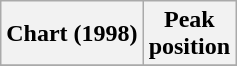<table class="wikitable sortable">
<tr>
<th align="left">Chart (1998)</th>
<th align="center">Peak<br>position</th>
</tr>
<tr>
</tr>
</table>
